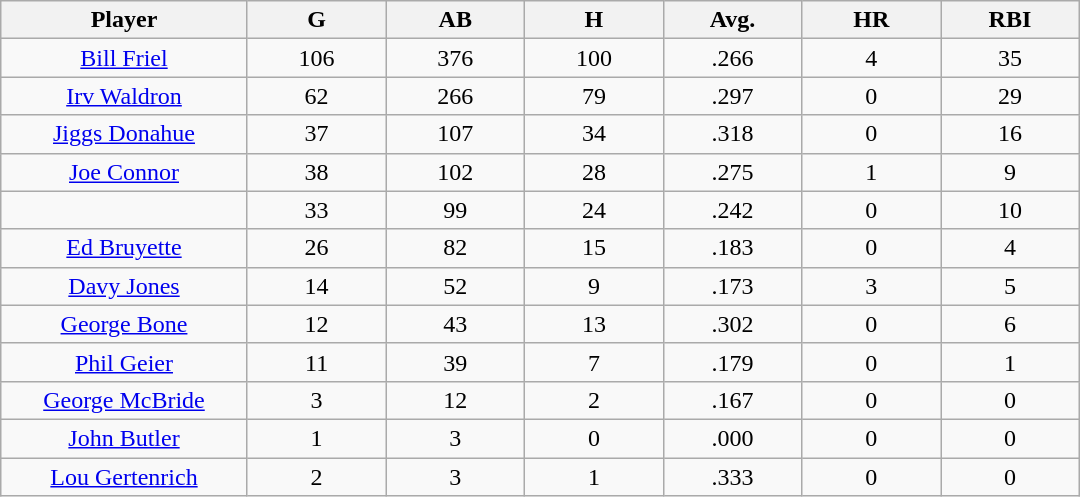<table class="wikitable sortable">
<tr>
<th bgcolor="#DDDDFF" width="16%">Player</th>
<th bgcolor="#DDDDFF" width="9%">G</th>
<th bgcolor="#DDDDFF" width="9%">AB</th>
<th bgcolor="#DDDDFF" width="9%">H</th>
<th bgcolor="#DDDDFF" width="9%">Avg.</th>
<th bgcolor="#DDDDFF" width="9%">HR</th>
<th bgcolor="#DDDDFF" width="9%">RBI</th>
</tr>
<tr align="center">
<td><a href='#'>Bill Friel</a></td>
<td>106</td>
<td>376</td>
<td>100</td>
<td>.266</td>
<td>4</td>
<td>35</td>
</tr>
<tr align=center>
<td><a href='#'>Irv Waldron</a></td>
<td>62</td>
<td>266</td>
<td>79</td>
<td>.297</td>
<td>0</td>
<td>29</td>
</tr>
<tr align=center>
<td><a href='#'>Jiggs Donahue</a></td>
<td>37</td>
<td>107</td>
<td>34</td>
<td>.318</td>
<td>0</td>
<td>16</td>
</tr>
<tr align=center>
<td><a href='#'>Joe Connor</a></td>
<td>38</td>
<td>102</td>
<td>28</td>
<td>.275</td>
<td>1</td>
<td>9</td>
</tr>
<tr align=center>
<td></td>
<td>33</td>
<td>99</td>
<td>24</td>
<td>.242</td>
<td>0</td>
<td>10</td>
</tr>
<tr align="center">
<td><a href='#'>Ed Bruyette</a></td>
<td>26</td>
<td>82</td>
<td>15</td>
<td>.183</td>
<td>0</td>
<td>4</td>
</tr>
<tr align=center>
<td><a href='#'>Davy Jones</a></td>
<td>14</td>
<td>52</td>
<td>9</td>
<td>.173</td>
<td>3</td>
<td>5</td>
</tr>
<tr align=center>
<td><a href='#'>George Bone</a></td>
<td>12</td>
<td>43</td>
<td>13</td>
<td>.302</td>
<td>0</td>
<td>6</td>
</tr>
<tr align=center>
<td><a href='#'>Phil Geier</a></td>
<td>11</td>
<td>39</td>
<td>7</td>
<td>.179</td>
<td>0</td>
<td>1</td>
</tr>
<tr align=center>
<td><a href='#'>George McBride</a></td>
<td>3</td>
<td>12</td>
<td>2</td>
<td>.167</td>
<td>0</td>
<td>0</td>
</tr>
<tr align=center>
<td><a href='#'>John Butler</a></td>
<td>1</td>
<td>3</td>
<td>0</td>
<td>.000</td>
<td>0</td>
<td>0</td>
</tr>
<tr align=center>
<td><a href='#'>Lou Gertenrich</a></td>
<td>2</td>
<td>3</td>
<td>1</td>
<td>.333</td>
<td>0</td>
<td>0</td>
</tr>
</table>
